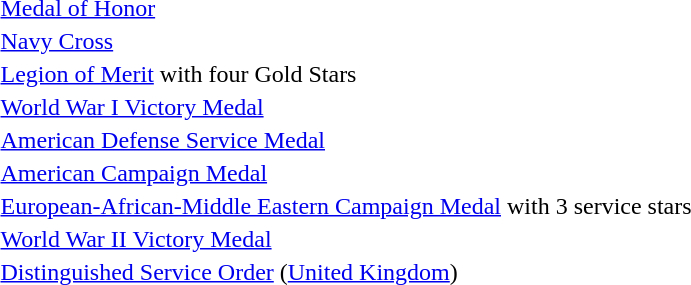<table>
<tr>
<td></td>
<td><a href='#'>Medal of Honor</a></td>
</tr>
<tr>
<td></td>
<td><a href='#'>Navy Cross</a></td>
</tr>
<tr>
<td></td>
<td><a href='#'>Legion of Merit</a> with four Gold Stars</td>
</tr>
<tr>
<td></td>
<td><a href='#'>World War I Victory Medal</a></td>
</tr>
<tr>
<td></td>
<td><a href='#'>American Defense Service Medal</a></td>
</tr>
<tr>
<td></td>
<td><a href='#'>American Campaign Medal</a></td>
</tr>
<tr>
<td></td>
<td><a href='#'>European-African-Middle Eastern Campaign Medal</a> with 3 service stars</td>
</tr>
<tr>
<td></td>
<td><a href='#'>World War II Victory Medal</a></td>
</tr>
<tr>
<td></td>
<td><a href='#'>Distinguished Service Order</a> (<a href='#'>United Kingdom</a>)</td>
</tr>
</table>
